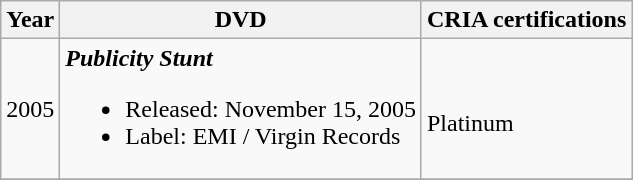<table class="wikitable">
<tr>
<th>Year</th>
<th>DVD</th>
<th>CRIA certifications</th>
</tr>
<tr>
<td>2005</td>
<td><strong><em>Publicity Stunt</em></strong><br><ul><li>Released: November 15, 2005</li><li>Label: EMI / Virgin Records</li></ul></td>
<td><br>Platinum</td>
</tr>
<tr>
</tr>
</table>
